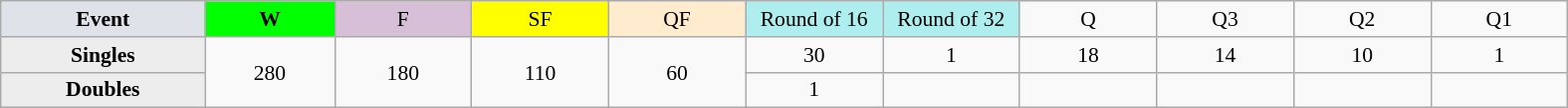<table class=wikitable style=font-size:90%;text-align:center>
<tr>
<td style="width:130px; background:#dfe2e9;"><strong>Event</strong></td>
<td style="width:80px; background:lime;"><strong>W</strong></td>
<td style="width:85px; background:thistle;">F</td>
<td style="width:85px; background:#ff0;">SF</td>
<td style="width:85px; background:#ffebcd;">QF</td>
<td style="width:85px; background:#afeeee;">Round of 16</td>
<td style="width:85px; background:#afeeee;">Round of 32</td>
<td width=85>Q</td>
<td width=85>Q3</td>
<td width=85>Q2</td>
<td width=85>Q1</td>
</tr>
<tr>
<th style="background:#ededed;">Singles</th>
<td rowspan=2>280</td>
<td rowspan=2>180</td>
<td rowspan=2>110</td>
<td rowspan=2>60</td>
<td>30</td>
<td>1</td>
<td>18</td>
<td>14</td>
<td>10</td>
<td>1</td>
</tr>
<tr>
<th style="background:#ededed;">Doubles</th>
<td>1</td>
<td></td>
<td></td>
<td></td>
<td></td>
<td></td>
</tr>
</table>
